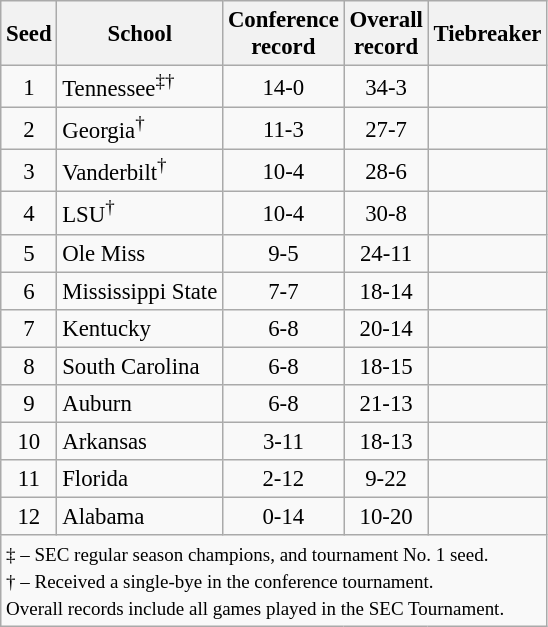<table class="wikitable" style="white-space:nowrap; font-size:95%; text-align:center">
<tr>
<th>Seed</th>
<th>School</th>
<th>Conference<br>record</th>
<th>Overall<br>record</th>
<th>Tiebreaker</th>
</tr>
<tr>
<td>1</td>
<td align=left>Tennessee<sup>‡†</sup></td>
<td>14-0</td>
<td>34-3</td>
<td></td>
</tr>
<tr>
<td>2</td>
<td align=left>Georgia<sup>†</sup></td>
<td>11-3</td>
<td>27-7</td>
<td></td>
</tr>
<tr>
<td>3</td>
<td align=left>Vanderbilt<sup>†</sup></td>
<td>10-4</td>
<td>28-6</td>
<td></td>
</tr>
<tr>
<td>4</td>
<td align=left>LSU<sup>†</sup></td>
<td>10-4</td>
<td>30-8</td>
<td></td>
</tr>
<tr>
<td>5</td>
<td align=left>Ole Miss</td>
<td>9-5</td>
<td>24-11</td>
<td></td>
</tr>
<tr>
<td>6</td>
<td align=left>Mississippi State</td>
<td>7-7</td>
<td>18-14</td>
<td></td>
</tr>
<tr>
<td>7</td>
<td align=left>Kentucky</td>
<td>6-8</td>
<td>20-14</td>
<td></td>
</tr>
<tr>
<td>8</td>
<td align=left>South Carolina</td>
<td>6-8</td>
<td>18-15</td>
<td></td>
</tr>
<tr>
<td>9</td>
<td align=left>Auburn</td>
<td>6-8</td>
<td>21-13</td>
<td></td>
</tr>
<tr>
<td>10</td>
<td align=left>Arkansas</td>
<td>3-11</td>
<td>18-13</td>
<td></td>
</tr>
<tr>
<td>11</td>
<td align=left>Florida</td>
<td>2-12</td>
<td>9-22</td>
<td></td>
</tr>
<tr>
<td>12</td>
<td align=left>Alabama</td>
<td>0-14</td>
<td>10-20</td>
<td></td>
</tr>
<tr>
<td colspan=6 align=left><small>‡ – SEC regular season champions, and tournament No. 1 seed.<br>† – Received a single-bye in the conference tournament.<br>Overall records include all games played in the SEC Tournament.</small></td>
</tr>
</table>
